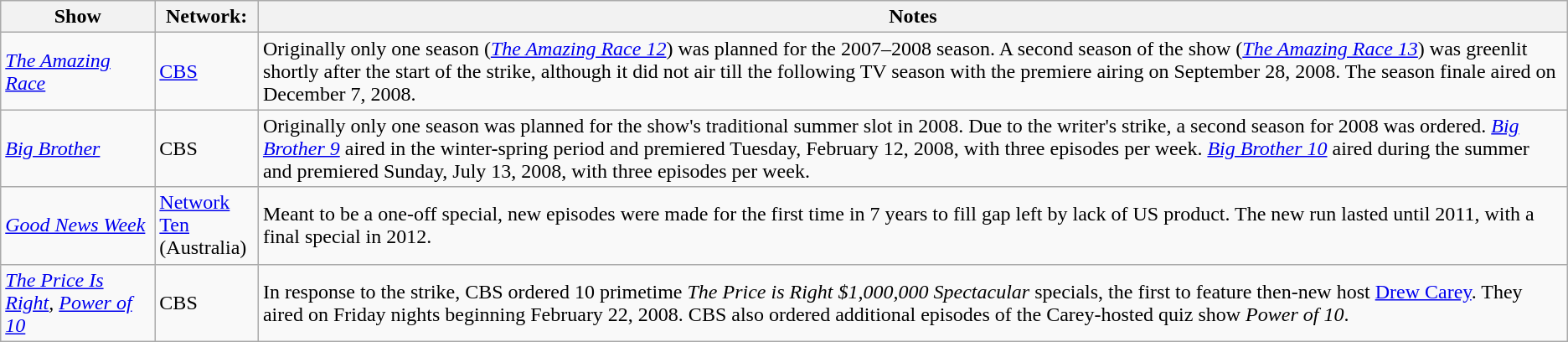<table class="wikitable sortable">
<tr>
<th>Show</th>
<th>Network:</th>
<th>Notes</th>
</tr>
<tr>
<td><em><a href='#'>The Amazing Race</a></em></td>
<td><a href='#'>CBS</a></td>
<td>Originally only one season (<em><a href='#'>The Amazing Race 12</a></em>) was planned for the 2007–2008 season.  A second season of the show (<em><a href='#'>The Amazing Race 13</a></em>) was greenlit shortly after the start of the strike, although it did not air till the following TV season with the premiere airing on September 28, 2008. The season finale aired on December 7, 2008.</td>
</tr>
<tr>
<td><em><a href='#'>Big Brother</a></em></td>
<td>CBS</td>
<td>Originally only one season was planned for the show's traditional summer slot in 2008. Due to the writer's strike, a second season for 2008 was ordered. <em><a href='#'>Big Brother 9</a></em> aired in the winter-spring period and premiered Tuesday, February 12, 2008, with three episodes per week.  <em><a href='#'>Big Brother 10</a></em> aired during the summer and premiered Sunday, July 13, 2008, with three episodes per week.</td>
</tr>
<tr>
<td><em><a href='#'>Good News Week</a></em></td>
<td><a href='#'>Network Ten</a><br>(Australia)</td>
<td>Meant to be a one-off special, new episodes were made for the first time in 7 years to fill gap left by lack of US product.  The new run lasted until 2011, with a final special in 2012.</td>
</tr>
<tr>
<td><em><a href='#'>The Price Is Right</a>, <a href='#'>Power of 10</a></em></td>
<td>CBS</td>
<td>In response to the strike, CBS ordered 10 primetime <em>The Price is Right $1,000,000 Spectacular</em> specials, the first to feature then-new host <a href='#'>Drew Carey</a>. They aired on Friday nights beginning February 22, 2008. CBS also ordered additional episodes of the Carey-hosted quiz show <em>Power of 10</em>.</td>
</tr>
</table>
